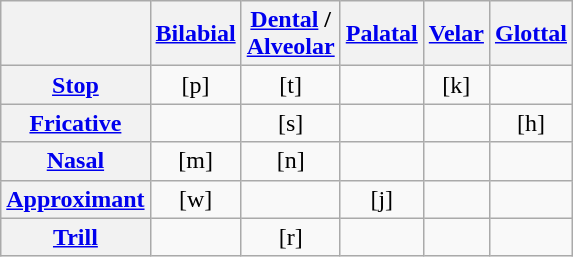<table class="wikitable">
<tr>
<th></th>
<th><a href='#'>Bilabial</a></th>
<th><a href='#'>Dental</a> / <br> <a href='#'>Alveolar</a></th>
<th><a href='#'>Palatal</a></th>
<th><a href='#'>Velar</a></th>
<th><a href='#'>Glottal</a></th>
</tr>
<tr align="center">
<th><a href='#'>Stop</a></th>
<td>[p]</td>
<td>[t]</td>
<td></td>
<td>[k]</td>
<td></td>
</tr>
<tr align="center">
<th><a href='#'>Fricative</a></th>
<td></td>
<td>[s]</td>
<td></td>
<td></td>
<td>[h]</td>
</tr>
<tr align="center">
<th><a href='#'>Nasal</a></th>
<td>[m]</td>
<td>[n]</td>
<td></td>
<td></td>
<td></td>
</tr>
<tr align="center">
<th><a href='#'>Approximant</a></th>
<td>[w]</td>
<td></td>
<td>[j]</td>
<td></td>
<td></td>
</tr>
<tr align="center">
<th><a href='#'>Trill</a></th>
<td></td>
<td>[r]</td>
<td></td>
<td></td>
<td></td>
</tr>
</table>
